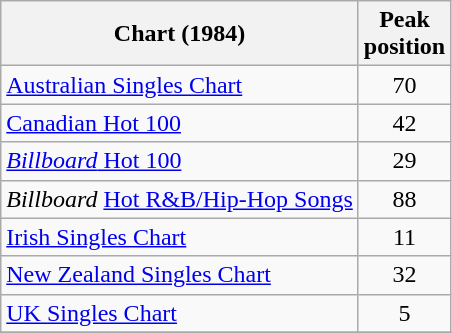<table class="wikitable sortable">
<tr>
<th>Chart (1984)</th>
<th>Peak<br>position</th>
</tr>
<tr>
<td><a href='#'>Australian Singles Chart</a></td>
<td align="center">70</td>
</tr>
<tr>
<td><a href='#'>Canadian Hot 100</a></td>
<td align="center">42</td>
</tr>
<tr>
<td><a href='#'><em>Billboard</em> Hot 100</a></td>
<td align="center">29</td>
</tr>
<tr>
<td><em>Billboard</em> <a href='#'>Hot R&B/Hip-Hop Songs</a></td>
<td align="center">88</td>
</tr>
<tr>
<td><a href='#'>Irish Singles Chart</a></td>
<td align="center">11</td>
</tr>
<tr>
<td><a href='#'>New Zealand Singles Chart</a></td>
<td align="center">32</td>
</tr>
<tr>
<td><a href='#'>UK Singles Chart</a></td>
<td align="center">5</td>
</tr>
<tr>
</tr>
</table>
